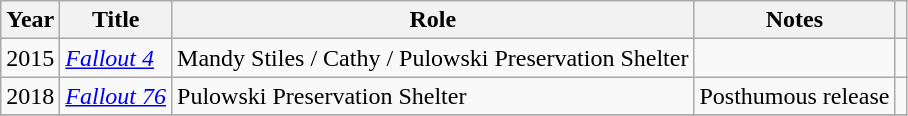<table class="wikitable">
<tr>
<th>Year</th>
<th>Title</th>
<th>Role</th>
<th class="unsortable">Notes</th>
<th class="unsortable"></th>
</tr>
<tr>
<td>2015</td>
<td><em><a href='#'>Fallout 4</a></em></td>
<td>Mandy Stiles / Cathy / Pulowski Preservation Shelter</td>
<td></td>
<td></td>
</tr>
<tr>
<td>2018</td>
<td><em><a href='#'>Fallout 76</a></em></td>
<td>Pulowski Preservation Shelter</td>
<td>Posthumous release</td>
<td></td>
</tr>
<tr>
</tr>
</table>
